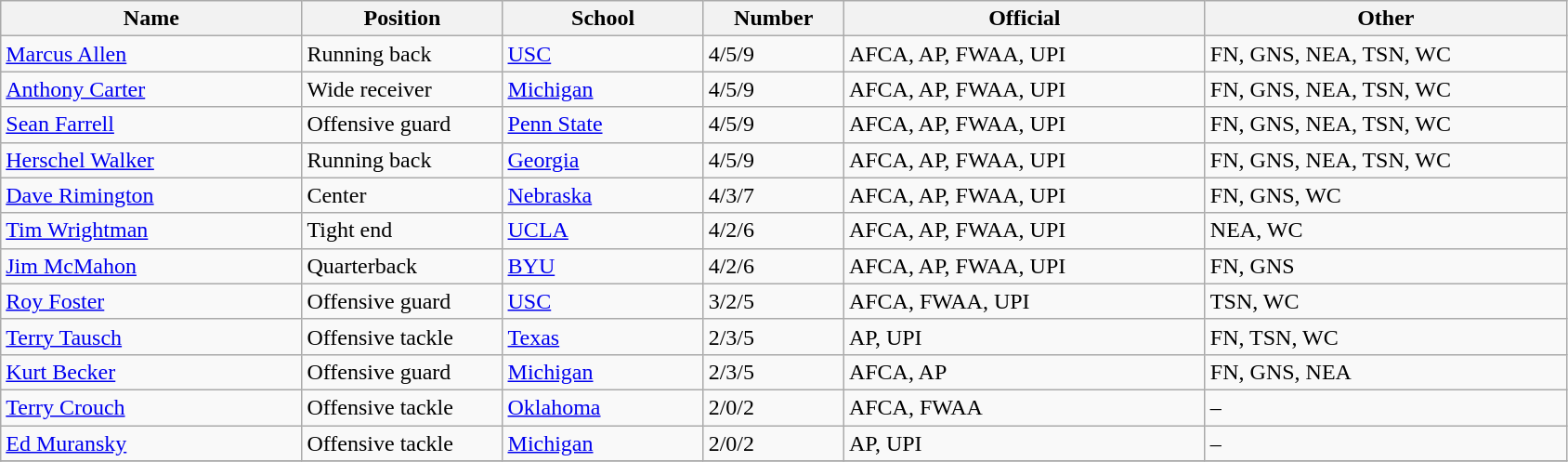<table class="wikitable sortable">
<tr>
<th bgcolor="#DDDDFF" width="15%">Name</th>
<th bgcolor="#DDDDFF" width="10%">Position</th>
<th bgcolor="#DDDDFF" width="10%">School</th>
<th bgcolor="#DDDDFF" width="7%">Number</th>
<th bgcolor="#DDDDFF" width="18%">Official</th>
<th bgcolor="#DDDDFF" width="18%">Other</th>
</tr>
<tr align="left">
<td><a href='#'>Marcus Allen</a></td>
<td>Running back</td>
<td><a href='#'>USC</a></td>
<td>4/5/9</td>
<td>AFCA, AP, FWAA, UPI</td>
<td>FN, GNS, NEA, TSN, WC</td>
</tr>
<tr align="left">
<td><a href='#'>Anthony Carter</a></td>
<td>Wide receiver</td>
<td><a href='#'>Michigan</a></td>
<td>4/5/9</td>
<td>AFCA, AP, FWAA, UPI</td>
<td>FN, GNS, NEA, TSN, WC</td>
</tr>
<tr align="left">
<td><a href='#'>Sean Farrell</a></td>
<td>Offensive guard</td>
<td><a href='#'>Penn State</a></td>
<td>4/5/9</td>
<td>AFCA, AP, FWAA, UPI</td>
<td>FN, GNS, NEA, TSN, WC</td>
</tr>
<tr align="left">
<td><a href='#'>Herschel Walker</a></td>
<td>Running back</td>
<td><a href='#'>Georgia</a></td>
<td>4/5/9</td>
<td>AFCA, AP, FWAA, UPI</td>
<td>FN, GNS, NEA, TSN, WC</td>
</tr>
<tr align="left">
<td><a href='#'>Dave Rimington</a></td>
<td>Center</td>
<td><a href='#'>Nebraska</a></td>
<td>4/3/7</td>
<td>AFCA, AP, FWAA, UPI</td>
<td>FN, GNS, WC</td>
</tr>
<tr align="left">
<td><a href='#'>Tim Wrightman</a></td>
<td>Tight end</td>
<td><a href='#'>UCLA</a></td>
<td>4/2/6</td>
<td>AFCA, AP, FWAA, UPI</td>
<td>NEA, WC</td>
</tr>
<tr align="left">
<td><a href='#'>Jim McMahon</a></td>
<td>Quarterback</td>
<td><a href='#'>BYU</a></td>
<td>4/2/6</td>
<td>AFCA, AP, FWAA, UPI</td>
<td>FN, GNS</td>
</tr>
<tr align="left">
<td><a href='#'>Roy Foster</a></td>
<td>Offensive guard</td>
<td><a href='#'>USC</a></td>
<td>3/2/5</td>
<td>AFCA, FWAA, UPI</td>
<td>TSN, WC</td>
</tr>
<tr align="left">
<td><a href='#'>Terry Tausch</a></td>
<td>Offensive tackle</td>
<td><a href='#'>Texas</a></td>
<td>2/3/5</td>
<td>AP, UPI</td>
<td>FN, TSN, WC</td>
</tr>
<tr align="left">
<td><a href='#'>Kurt Becker</a></td>
<td>Offensive guard</td>
<td><a href='#'>Michigan</a></td>
<td>2/3/5</td>
<td>AFCA, AP</td>
<td>FN, GNS, NEA</td>
</tr>
<tr align="left">
<td><a href='#'>Terry Crouch</a></td>
<td>Offensive tackle</td>
<td><a href='#'>Oklahoma</a></td>
<td>2/0/2</td>
<td>AFCA, FWAA</td>
<td>–</td>
</tr>
<tr align="left">
<td><a href='#'>Ed Muransky</a></td>
<td>Offensive tackle</td>
<td><a href='#'>Michigan</a></td>
<td>2/0/2</td>
<td>AP, UPI</td>
<td>–</td>
</tr>
<tr align="left">
</tr>
</table>
